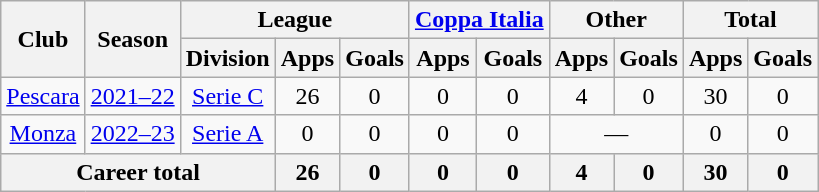<table class="wikitable" style="text-align:center">
<tr>
<th rowspan="2">Club</th>
<th rowspan="2">Season</th>
<th colspan="3">League</th>
<th colspan="2"><a href='#'>Coppa Italia</a></th>
<th colspan="2">Other</th>
<th colspan="2">Total</th>
</tr>
<tr>
<th>Division</th>
<th>Apps</th>
<th>Goals</th>
<th>Apps</th>
<th>Goals</th>
<th>Apps</th>
<th>Goals</th>
<th>Apps</th>
<th>Goals</th>
</tr>
<tr>
<td><a href='#'>Pescara</a></td>
<td><a href='#'>2021–22</a></td>
<td><a href='#'>Serie C</a></td>
<td>26</td>
<td>0</td>
<td>0</td>
<td>0</td>
<td>4</td>
<td>0</td>
<td>30</td>
<td>0</td>
</tr>
<tr>
<td><a href='#'>Monza</a></td>
<td><a href='#'>2022–23</a></td>
<td><a href='#'>Serie A</a></td>
<td>0</td>
<td>0</td>
<td>0</td>
<td>0</td>
<td colspan="2">—</td>
<td>0</td>
<td>0</td>
</tr>
<tr>
<th colspan="3">Career total</th>
<th>26</th>
<th>0</th>
<th>0</th>
<th>0</th>
<th>4</th>
<th>0</th>
<th>30</th>
<th>0</th>
</tr>
</table>
